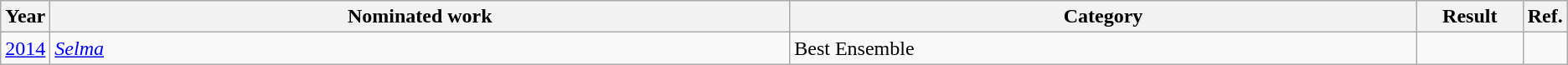<table class=wikitable>
<tr>
<th scope="col" style="width:1em;">Year</th>
<th scope="col" style="width:39em;">Nominated work</th>
<th scope="col" style="width:33em;">Category</th>
<th scope="col" style="width:5em;">Result</th>
<th scope="col" style="width:1em;">Ref.</th>
</tr>
<tr>
<td><a href='#'>2014</a></td>
<td><em><a href='#'>Selma</a></em></td>
<td>Best Ensemble</td>
<td></td>
<td></td>
</tr>
</table>
